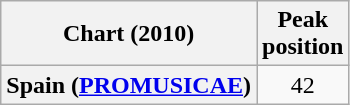<table class="wikitable plainrowheaders" style="text-align:center">
<tr>
<th scope="col">Chart (2010)</th>
<th scope="col">Peak<br>position</th>
</tr>
<tr>
<th scope="row">Spain (<a href='#'>PROMUSICAE</a>)</th>
<td>42</td>
</tr>
</table>
